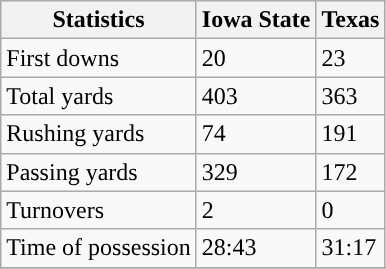<table class="wikitable" style="float: left;">
<tr>
<th>Statistics</th>
<th>Iowa State</th>
<th>Texas</th>
</tr>
<tr>
<td>First downs</td>
<td>20</td>
<td>23</td>
</tr>
<tr>
<td>Total yards</td>
<td>403</td>
<td>363</td>
</tr>
<tr>
<td>Rushing yards</td>
<td>74</td>
<td>191</td>
</tr>
<tr>
<td>Passing yards</td>
<td>329</td>
<td>172</td>
</tr>
<tr>
<td>Turnovers</td>
<td>2</td>
<td>0</td>
</tr>
<tr>
<td>Time of possession</td>
<td>28:43</td>
<td>31:17</td>
</tr>
<tr>
</tr>
</table>
